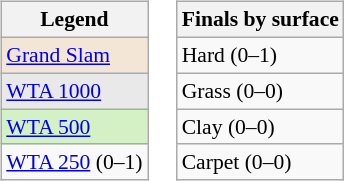<table>
<tr valign=top>
<td><br><table class="wikitable" style="font-size:90%;">
<tr>
<th>Legend</th>
</tr>
<tr bgcolor=f3e6d7>
<td><a href='#'>Grand Slam</a></td>
</tr>
<tr bgcolor=e9e9e9>
<td><a href='#'>WTA 1000</a></td>
</tr>
<tr bgcolor=d4f1c5>
<td><a href='#'>WTA 500</a></td>
</tr>
<tr>
<td><a href='#'>WTA 250</a> (0–1)</td>
</tr>
</table>
</td>
<td><br><table class="wikitable" style="font-size:90%;">
<tr>
<th>Finals by surface</th>
</tr>
<tr>
<td>Hard (0–1)</td>
</tr>
<tr>
<td>Grass (0–0)</td>
</tr>
<tr>
<td>Clay (0–0)</td>
</tr>
<tr>
<td>Carpet (0–0)</td>
</tr>
</table>
</td>
</tr>
</table>
